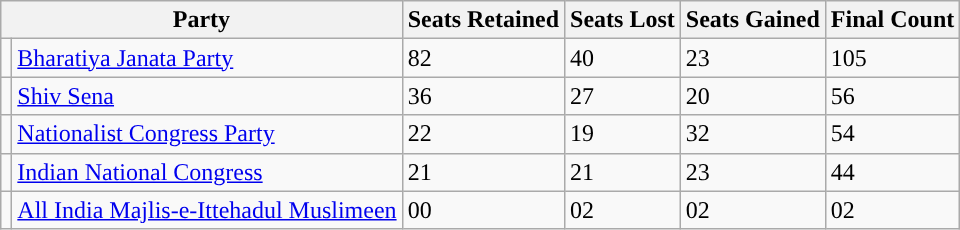<table class="wikitable">
<tr>
<th colspan="2">Party</th>
<th>Seats Retained</th>
<th>Seats Lost</th>
<th>Seats Gained</th>
<th>Final Count</th>
</tr>
<tr>
<td style="color:inherit;background-color:"></td>
<td><a href='#'>Bharatiya Janata Party</a></td>
<td>82</td>
<td> 40</td>
<td> 23</td>
<td>105</td>
</tr>
<tr>
<td style="color:inherit;background-color:"></td>
<td><a href='#'>Shiv Sena</a></td>
<td>36</td>
<td> 27</td>
<td> 20</td>
<td>56</td>
</tr>
<tr>
<td style="color:inherit;background-color:"></td>
<td><a href='#'>Nationalist Congress Party</a></td>
<td>22</td>
<td> 19</td>
<td> 32</td>
<td>54</td>
</tr>
<tr>
<td style="color:inherit;background-color:"></td>
<td><a href='#'>Indian National Congress</a></td>
<td>21</td>
<td> 21</td>
<td> 23</td>
<td>44</td>
</tr>
<tr>
<td style="color:inherit;background-color:"></td>
<td><a href='#'>All India Majlis-e-Ittehadul Muslimeen</a></td>
<td>00</td>
<td> 02</td>
<td> 02</td>
<td>02</td>
</tr>
</table>
